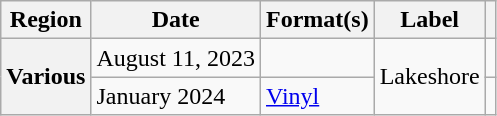<table class="wikitable plainrowheaders">
<tr>
<th scope="col">Region</th>
<th scope="col">Date</th>
<th scope="col">Format(s)</th>
<th scope="col">Label</th>
<th scope="col"></th>
</tr>
<tr>
<th rowspan="2" scope="row">Various</th>
<td>August 11, 2023</td>
<td></td>
<td rowspan="2">Lakeshore</td>
<td align="center"></td>
</tr>
<tr>
<td>January 2024</td>
<td><a href='#'>Vinyl</a></td>
<td align="center"></td>
</tr>
</table>
